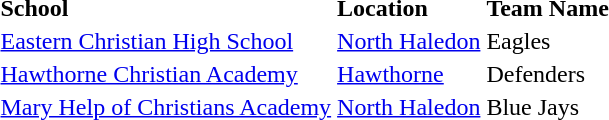<table>
<tr>
<td><strong>School</strong></td>
<td><strong>Location</strong></td>
<td><strong>Team Name</strong></td>
</tr>
<tr>
<td><a href='#'>Eastern Christian High School</a></td>
<td><a href='#'>North Haledon</a></td>
<td>Eagles</td>
</tr>
<tr>
<td><a href='#'>Hawthorne Christian Academy</a></td>
<td><a href='#'>Hawthorne</a></td>
<td>Defenders</td>
</tr>
<tr>
<td><a href='#'>Mary Help of Christians Academy</a></td>
<td><a href='#'>North Haledon</a></td>
<td>Blue Jays</td>
</tr>
<tr>
</tr>
</table>
